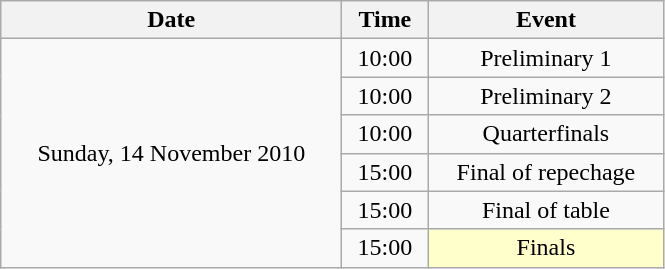<table class = "wikitable" style="text-align:center;">
<tr>
<th width=220>Date</th>
<th width=50>Time</th>
<th width=150>Event</th>
</tr>
<tr>
<td rowspan=6>Sunday, 14 November 2010</td>
<td>10:00</td>
<td>Preliminary 1</td>
</tr>
<tr>
<td>10:00</td>
<td>Preliminary 2</td>
</tr>
<tr>
<td>10:00</td>
<td>Quarterfinals</td>
</tr>
<tr>
<td>15:00</td>
<td>Final of repechage</td>
</tr>
<tr>
<td>15:00</td>
<td>Final of table</td>
</tr>
<tr>
<td>15:00</td>
<td bgcolor=ffffcc>Finals</td>
</tr>
</table>
